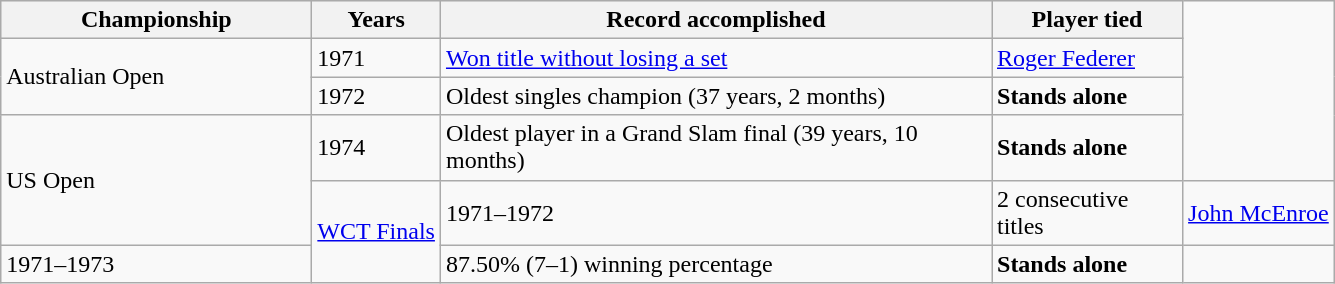<table class=wikitable>
<tr style="background:#efefef;">
<th width="200">Championship</th>
<th>Years</th>
<th width="360">Record accomplished</th>
<th width="120">Player tied</th>
</tr>
<tr>
<td rowspan="2">Australian Open</td>
<td>1971</td>
<td><a href='#'>Won title without losing a set</a></td>
<td><a href='#'>Roger Federer</a></td>
</tr>
<tr>
<td>1972</td>
<td>Oldest singles champion (37 years, 2 months)</td>
<td><strong>Stands alone</strong></td>
</tr>
<tr>
<td rowspan="2">US Open</td>
<td ->1974</td>
<td>Oldest player in a Grand Slam final (39 years, 10 months)</td>
<td><strong>Stands alone</strong></td>
</tr>
<tr>
<td rowspan="2"><a href='#'>WCT Finals</a></td>
<td>1971–1972</td>
<td>2 consecutive titles</td>
<td><a href='#'>John McEnroe</a></td>
</tr>
<tr>
<td>1971–1973</td>
<td>87.50% (7–1) winning percentage</td>
<td><strong>Stands alone</strong></td>
</tr>
</table>
